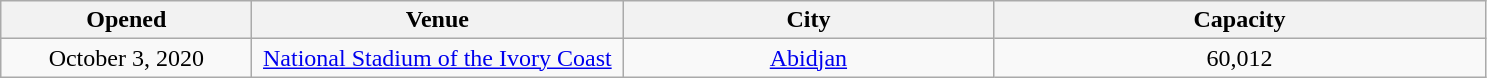<table class="sortable wikitable" style="text-align:center;">
<tr>
<th scope="col" style="width:10em;">Opened</th>
<th scope="col" style="width:15em;">Venue</th>
<th scope="col" style="width:15em;">City</th>
<th scope="col" style="width:20em;">Capacity</th>
</tr>
<tr>
<td>October 3, 2020</td>
<td><a href='#'>National Stadium of the Ivory Coast</a></td>
<td><a href='#'>Abidjan</a></td>
<td>60,012</td>
</tr>
</table>
